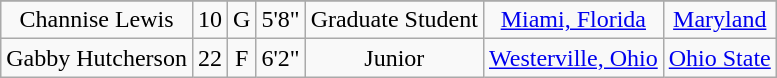<table class="wikitable sortable" border="1" style="text-align: center;">
<tr align=center>
</tr>
<tr>
<td>Channise Lewis</td>
<td>10</td>
<td>G</td>
<td>5'8"</td>
<td>Graduate Student</td>
<td><a href='#'>Miami, Florida</a></td>
<td><a href='#'>Maryland</a></td>
</tr>
<tr>
<td>Gabby Hutcherson</td>
<td>22</td>
<td>F</td>
<td>6'2"</td>
<td>Junior</td>
<td><a href='#'>Westerville, Ohio</a></td>
<td><a href='#'>Ohio State</a></td>
</tr>
</table>
